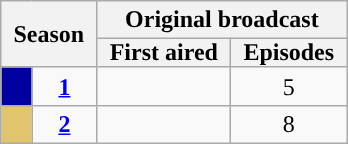<table class="wikitable" style="text-align:center">
<tr>
<th style="padding: 0 8px" colspan="2" rowspan="2">Season</th>
<th colspan="2">Original broadcast</th>
</tr>
<tr>
<th style="padding: 0 8px">First aired</th>
<th style="padding: 0 8px">Episodes</th>
</tr>
<tr>
<td style="background:#0000A0"></td>
<td align="center"><strong><a href='#'>1</a></strong></td>
<td align="center"></td>
<td>5</td>
</tr>
<tr>
<td style="background:#E0C56E"></td>
<td align="center"><strong><a href='#'>2</a></strong></td>
<td align="center"></td>
<td>8</td>
</tr>
</table>
